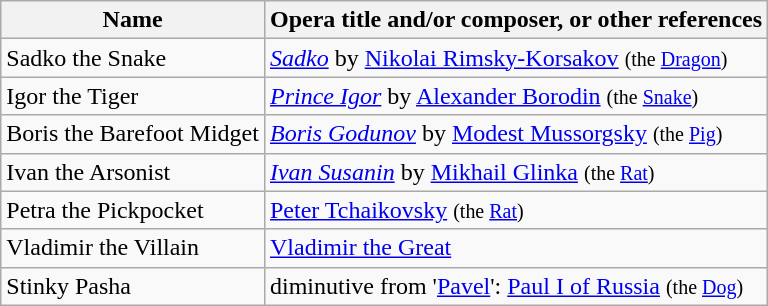<table class="wikitable">
<tr>
<th>Name</th>
<th>Opera title and/or composer, or other references</th>
</tr>
<tr>
<td>Sadko the Snake</td>
<td><em><a href='#'>Sadko</a></em> by <a href='#'>Nikolai Rimsky-Korsakov</a> <small>(the <a href='#'>Dragon</a>)</small></td>
</tr>
<tr>
<td>Igor the Tiger</td>
<td><em><a href='#'>Prince Igor</a></em> by <a href='#'>Alexander Borodin</a>  <small>(the <a href='#'>Snake</a>)</small></td>
</tr>
<tr>
<td>Boris the Barefoot Midget</td>
<td><em><a href='#'>Boris Godunov</a></em> by <a href='#'>Modest Mussorgsky</a>  <small>(the <a href='#'>Pig</a>)</small></td>
</tr>
<tr>
<td>Ivan the Arsonist</td>
<td><em><a href='#'>Ivan Susanin</a></em> by <a href='#'>Mikhail Glinka</a>  <small>(the <a href='#'>Rat</a>)</small></td>
</tr>
<tr>
<td>Petra the Pickpocket</td>
<td><a href='#'>Peter Tchaikovsky</a>  <small>(the <a href='#'>Rat</a>)</small></td>
</tr>
<tr>
<td>Vladimir the Villain</td>
<td><a href='#'>Vladimir the Great</a></td>
</tr>
<tr>
<td>Stinky Pasha</td>
<td>diminutive from '<a href='#'>Pavel</a>': <a href='#'>Paul I of Russia</a>  <small>(the <a href='#'>Dog</a>)</small></td>
</tr>
</table>
